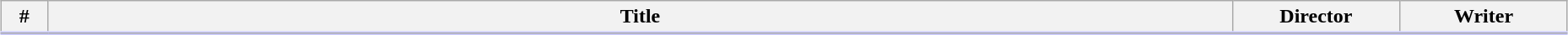<table class="wikitable plainrowheaders" style="width:98%; margin:auto; background:#FFF;">
<tr style="border-bottom: 3px solid #CCF">
<th width="30">#</th>
<th>Title</th>
<th width="125">Director</th>
<th width="125">Writer</th>
</tr>
<tr>
</tr>
</table>
